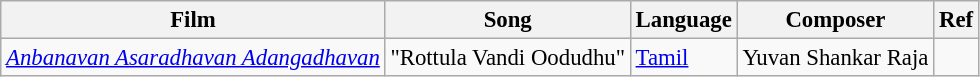<table class="wikitable sortable" style="font-size:95%;">
<tr>
<th>Film</th>
<th>Song</th>
<th>Language</th>
<th>Composer</th>
<th>Ref</th>
</tr>
<tr>
<td><em><a href='#'>Anbanavan Asaradhavan Adangadhavan</a></em></td>
<td>"Rottula Vandi Oodudhu"</td>
<td><a href='#'>Tamil</a></td>
<td>Yuvan Shankar Raja</td>
<td></td>
</tr>
</table>
